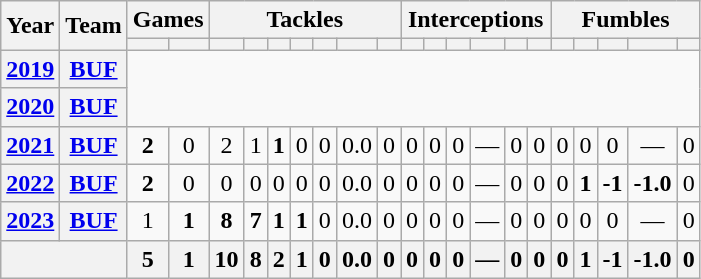<table class="wikitable" style="text-align: center;">
<tr>
<th rowspan="2">Year</th>
<th rowspan="2">Team</th>
<th colspan="2">Games</th>
<th colspan="7">Tackles</th>
<th colspan="6">Interceptions</th>
<th colspan="5">Fumbles</th>
</tr>
<tr>
<th></th>
<th></th>
<th></th>
<th></th>
<th></th>
<th></th>
<th></th>
<th></th>
<th></th>
<th></th>
<th></th>
<th></th>
<th></th>
<th></th>
<th></th>
<th></th>
<th></th>
<th></th>
<th></th>
<th></th>
</tr>
<tr>
<th><a href='#'>2019</a></th>
<th><a href='#'>BUF</a></th>
<td rowspan="2"; colspan="21"></td>
</tr>
<tr>
<th><a href='#'>2020</a></th>
<th><a href='#'>BUF</a></th>
</tr>
<tr>
<th><a href='#'>2021</a></th>
<th><a href='#'>BUF</a></th>
<td><strong>2</strong></td>
<td>0</td>
<td>2</td>
<td>1</td>
<td><strong>1</strong></td>
<td>0</td>
<td>0</td>
<td>0.0</td>
<td>0</td>
<td>0</td>
<td>0</td>
<td>0</td>
<td>—</td>
<td>0</td>
<td>0</td>
<td>0</td>
<td>0</td>
<td>0</td>
<td>—</td>
<td>0</td>
</tr>
<tr>
<th><a href='#'>2022</a></th>
<th><a href='#'>BUF</a></th>
<td><strong>2</strong></td>
<td>0</td>
<td>0</td>
<td>0</td>
<td>0</td>
<td>0</td>
<td>0</td>
<td>0.0</td>
<td>0</td>
<td>0</td>
<td>0</td>
<td>0</td>
<td>—</td>
<td>0</td>
<td>0</td>
<td>0</td>
<td><strong>1</strong></td>
<td><strong>-1</strong></td>
<td><strong>-1.0</strong></td>
<td>0</td>
</tr>
<tr>
<th><a href='#'>2023</a></th>
<th><a href='#'>BUF</a></th>
<td>1</td>
<td><strong>1</strong></td>
<td><strong>8</strong></td>
<td><strong>7</strong></td>
<td><strong>1</strong></td>
<td><strong>1</strong></td>
<td>0</td>
<td>0.0</td>
<td>0</td>
<td>0</td>
<td>0</td>
<td>0</td>
<td>—</td>
<td>0</td>
<td>0</td>
<td>0</td>
<td>0</td>
<td>0</td>
<td>—</td>
<td>0</td>
</tr>
<tr>
<th colspan="2"></th>
<th>5</th>
<th>1</th>
<th>10</th>
<th>8</th>
<th>2</th>
<th>1</th>
<th>0</th>
<th>0.0</th>
<th>0</th>
<th>0</th>
<th>0</th>
<th>0</th>
<th>—</th>
<th>0</th>
<th>0</th>
<th>0</th>
<th>1</th>
<th>-1</th>
<th>-1.0</th>
<th>0</th>
</tr>
</table>
